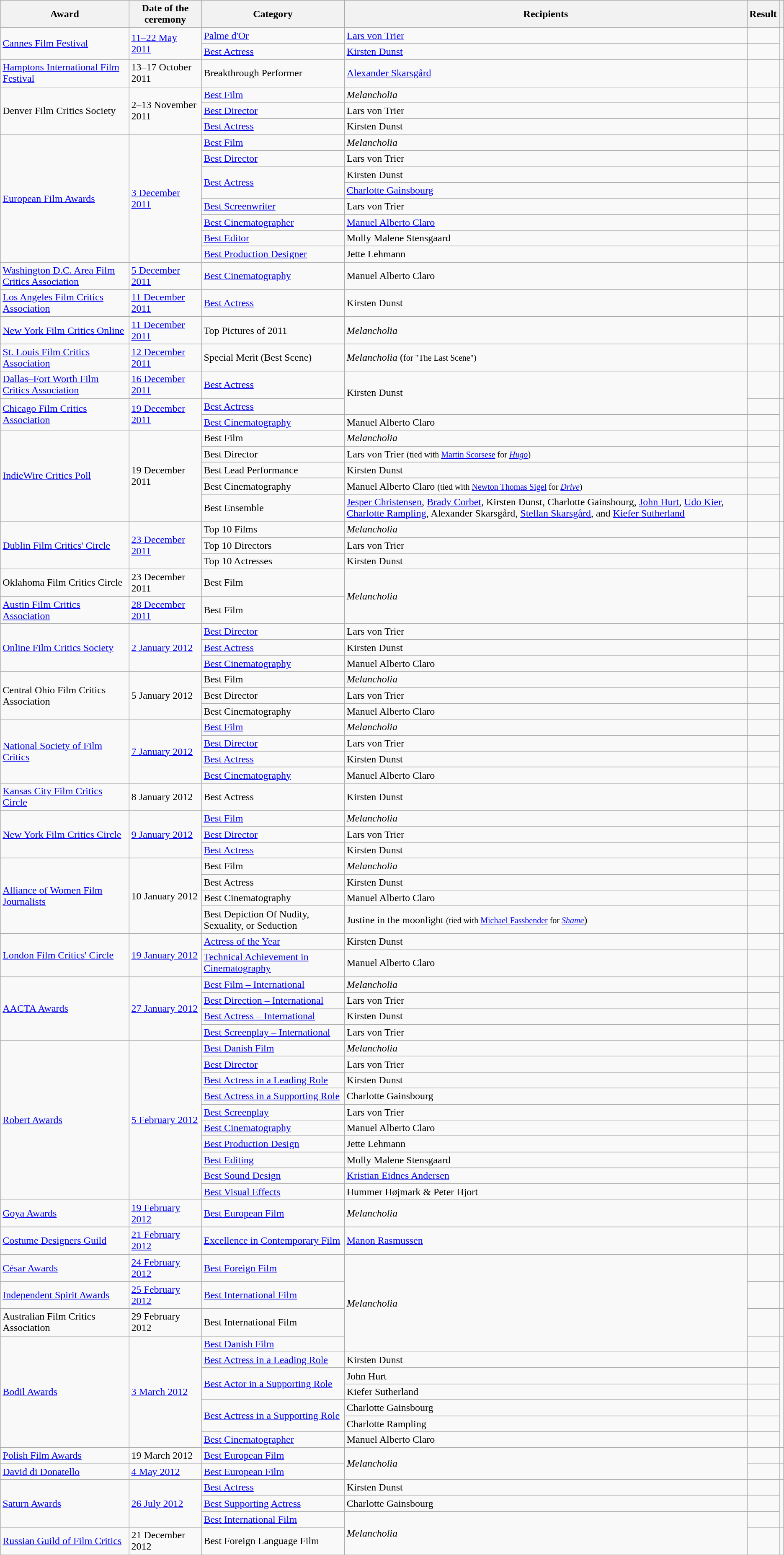<table class="wikitable plainrowheaders sortable">
<tr>
<th scope="col">Award</th>
<th scope="col">Date of the ceremony</th>
<th scope="col">Category</th>
<th scope="col">Recipients</th>
<th scope="col">Result</th>
<th class="unsortable" scope="col"></th>
</tr>
<tr>
<td rowspan="2"><a href='#'>Cannes Film Festival</a></td>
<td rowspan="2"><a href='#'>11–22 May 2011</a></td>
<td><a href='#'>Palme d'Or</a></td>
<td><a href='#'>Lars von Trier</a></td>
<td></td>
<td rowspan="2"></td>
</tr>
<tr>
<td><a href='#'>Best Actress</a></td>
<td><a href='#'>Kirsten Dunst</a></td>
<td></td>
</tr>
<tr>
<td><a href='#'>Hamptons International Film Festival</a></td>
<td>13–17 October 2011</td>
<td>Breakthrough Performer</td>
<td><a href='#'>Alexander Skarsgård</a></td>
<td></td>
<td></td>
</tr>
<tr>
<td rowspan="3">Denver Film Critics Society</td>
<td rowspan="3">2–13 November 2011</td>
<td><a href='#'>Best Film</a></td>
<td><em>Melancholia</em></td>
<td></td>
<td rowspan="3"></td>
</tr>
<tr>
<td><a href='#'>Best Director</a></td>
<td>Lars von Trier</td>
<td></td>
</tr>
<tr>
<td><a href='#'>Best Actress</a></td>
<td>Kirsten Dunst</td>
<td></td>
</tr>
<tr>
<td rowspan="8"><a href='#'>European Film Awards</a></td>
<td rowspan="8"><a href='#'>3 December 2011</a></td>
<td><a href='#'>Best Film</a></td>
<td><em>Melancholia</em></td>
<td></td>
<td rowspan="8"></td>
</tr>
<tr>
<td><a href='#'>Best Director</a></td>
<td>Lars von Trier</td>
<td></td>
</tr>
<tr>
<td rowspan="2"><a href='#'>Best Actress</a></td>
<td>Kirsten Dunst</td>
<td></td>
</tr>
<tr>
<td><a href='#'>Charlotte Gainsbourg</a></td>
<td></td>
</tr>
<tr>
<td><a href='#'>Best Screenwriter</a></td>
<td>Lars von Trier</td>
<td></td>
</tr>
<tr>
<td><a href='#'>Best Cinematographer</a></td>
<td><a href='#'>Manuel Alberto Claro</a></td>
<td></td>
</tr>
<tr>
<td><a href='#'>Best Editor</a></td>
<td>Molly Malene Stensgaard</td>
<td></td>
</tr>
<tr>
<td><a href='#'>Best Production Designer</a></td>
<td>Jette Lehmann</td>
<td></td>
</tr>
<tr>
<td><a href='#'>Washington D.C. Area Film Critics Association</a></td>
<td><a href='#'>5 December 2011</a></td>
<td><a href='#'>Best Cinematography</a></td>
<td>Manuel Alberto Claro</td>
<td></td>
<td></td>
</tr>
<tr>
<td><a href='#'>Los Angeles Film Critics Association</a></td>
<td><a href='#'>11 December 2011</a></td>
<td><a href='#'>Best Actress</a></td>
<td>Kirsten Dunst</td>
<td></td>
<td></td>
</tr>
<tr>
<td><a href='#'>New York Film Critics Online</a></td>
<td><a href='#'>11 December 2011</a></td>
<td>Top Pictures of 2011</td>
<td><em>Melancholia</em></td>
<td></td>
<td></td>
</tr>
<tr>
<td><a href='#'>St. Louis Film Critics Association</a></td>
<td><a href='#'>12 December 2011</a></td>
<td>Special Merit (Best Scene)</td>
<td><em>Melancholia</em> (<small>for "The Last Scene")</small></td>
<td></td>
<td></td>
</tr>
<tr>
<td><a href='#'>Dallas–Fort Worth Film Critics Association</a></td>
<td><a href='#'>16 December 2011</a></td>
<td><a href='#'>Best Actress</a></td>
<td rowspan="2">Kirsten Dunst</td>
<td></td>
<td></td>
</tr>
<tr>
<td rowspan="2"><a href='#'>Chicago Film Critics Association</a></td>
<td rowspan="2"><a href='#'>19 December 2011</a></td>
<td><a href='#'>Best Actress</a></td>
<td></td>
<td rowspan="2"></td>
</tr>
<tr>
<td><a href='#'>Best Cinematography</a></td>
<td>Manuel Alberto Claro</td>
<td></td>
</tr>
<tr>
<td rowspan="5"><a href='#'>IndieWire Critics Poll</a></td>
<td rowspan="5">19 December 2011</td>
<td>Best Film</td>
<td><em>Melancholia</em></td>
<td></td>
<td rowspan="5"></td>
</tr>
<tr>
<td>Best Director</td>
<td>Lars von Trier <small>(tied with <a href='#'>Martin Scorsese</a> for <a href='#'><em>Hugo</em></a>)</small></td>
<td></td>
</tr>
<tr>
<td>Best Lead Performance</td>
<td>Kirsten Dunst</td>
<td></td>
</tr>
<tr>
<td>Best Cinematography</td>
<td>Manuel Alberto Claro <small>(tied with <a href='#'>Newton Thomas Sigel</a> for <a href='#'><em>Drive</em></a>)</small></td>
<td></td>
</tr>
<tr>
<td>Best Ensemble</td>
<td><a href='#'>Jesper Christensen</a>, <a href='#'>Brady Corbet</a>, Kirsten Dunst, Charlotte Gainsbourg, <a href='#'>John Hurt</a>, <a href='#'>Udo Kier</a>, <a href='#'>Charlotte Rampling</a>, Alexander Skarsgård, <a href='#'>Stellan Skarsgård</a>, and <a href='#'>Kiefer Sutherland</a></td>
<td></td>
</tr>
<tr>
<td rowspan="3"><a href='#'>Dublin Film Critics' Circle</a></td>
<td rowspan="3"><a href='#'>23 December 2011</a></td>
<td>Top 10 Films</td>
<td><em>Melancholia</em></td>
<td></td>
<td rowspan="3"></td>
</tr>
<tr>
<td>Top 10 Directors</td>
<td>Lars von Trier</td>
<td></td>
</tr>
<tr>
<td>Top 10 Actresses</td>
<td>Kirsten Dunst</td>
<td></td>
</tr>
<tr>
<td>Oklahoma Film Critics Circle</td>
<td>23 December 2011</td>
<td>Best Film</td>
<td rowspan="2"><em>Melancholia</em></td>
<td></td>
<td></td>
</tr>
<tr>
<td><a href='#'>Austin Film Critics Association</a></td>
<td><a href='#'>28 December 2011</a></td>
<td>Best Film</td>
<td></td>
<td></td>
</tr>
<tr>
<td rowspan="3"><a href='#'>Online Film Critics Society</a></td>
<td rowspan="3"><a href='#'>2 January 2012</a></td>
<td><a href='#'>Best Director</a></td>
<td>Lars von Trier</td>
<td></td>
<td rowspan="3"></td>
</tr>
<tr>
<td><a href='#'>Best Actress</a></td>
<td>Kirsten Dunst</td>
<td></td>
</tr>
<tr>
<td><a href='#'>Best Cinematography</a></td>
<td>Manuel Alberto Claro</td>
<td></td>
</tr>
<tr>
<td rowspan="3">Central Ohio Film Critics Association</td>
<td rowspan="3">5 January 2012</td>
<td>Best Film</td>
<td><em>Melancholia</em></td>
<td></td>
<td rowspan="3"></td>
</tr>
<tr>
<td>Best Director</td>
<td>Lars von Trier</td>
<td></td>
</tr>
<tr>
<td>Best Cinematography</td>
<td>Manuel Alberto Claro</td>
<td></td>
</tr>
<tr>
<td rowspan="4"><a href='#'>National Society of Film Critics</a></td>
<td rowspan="4"><a href='#'>7 January 2012</a></td>
<td><a href='#'>Best Film</a></td>
<td><em>Melancholia</em></td>
<td></td>
<td rowspan="4"></td>
</tr>
<tr>
<td><a href='#'>Best Director</a></td>
<td>Lars von Trier</td>
<td></td>
</tr>
<tr>
<td><a href='#'>Best Actress</a></td>
<td>Kirsten Dunst</td>
<td></td>
</tr>
<tr>
<td><a href='#'>Best Cinematography</a></td>
<td>Manuel Alberto Claro</td>
<td></td>
</tr>
<tr>
<td><a href='#'>Kansas City Film Critics Circle</a></td>
<td>8 January 2012</td>
<td>Best Actress</td>
<td>Kirsten Dunst</td>
<td></td>
<td></td>
</tr>
<tr>
<td rowspan="3"><a href='#'>New York Film Critics Circle</a></td>
<td rowspan="3"><a href='#'>9 January 2012</a></td>
<td><a href='#'>Best Film</a></td>
<td><em>Melancholia</em></td>
<td></td>
<td rowspan="3"></td>
</tr>
<tr>
<td><a href='#'>Best Director</a></td>
<td>Lars von Trier</td>
<td></td>
</tr>
<tr>
<td><a href='#'>Best Actress</a></td>
<td>Kirsten Dunst</td>
<td></td>
</tr>
<tr>
<td rowspan="4"><a href='#'>Alliance of Women Film Journalists</a></td>
<td rowspan="4">10 January 2012</td>
<td>Best Film</td>
<td><em>Melancholia</em></td>
<td></td>
<td rowspan="4"></td>
</tr>
<tr>
<td>Best Actress</td>
<td>Kirsten Dunst</td>
<td></td>
</tr>
<tr>
<td>Best Cinematography</td>
<td>Manuel Alberto Claro</td>
<td></td>
</tr>
<tr>
<td>Best Depiction Of Nudity, Sexuality, or Seduction</td>
<td>Justine in the moonlight <small>(tied with <a href='#'>Michael Fassbender</a> for <a href='#'><em>Shame</em></a></small>)</td>
<td></td>
</tr>
<tr>
<td rowspan="2"><a href='#'>London Film Critics' Circle</a></td>
<td rowspan="2"><a href='#'>19 January 2012</a></td>
<td><a href='#'>Actress of the Year</a></td>
<td>Kirsten Dunst</td>
<td></td>
<td rowspan="2"></td>
</tr>
<tr>
<td><a href='#'>Technical Achievement in Cinematography</a></td>
<td>Manuel Alberto Claro</td>
<td></td>
</tr>
<tr>
<td rowspan="4"><a href='#'>AACTA Awards</a></td>
<td rowspan="4"><a href='#'>27 January 2012</a></td>
<td><a href='#'>Best Film – International</a></td>
<td><em>Melancholia</em></td>
<td></td>
<td rowspan="4"></td>
</tr>
<tr>
<td><a href='#'>Best Direction – International</a></td>
<td>Lars von Trier</td>
<td></td>
</tr>
<tr>
<td><a href='#'>Best Actress – International</a></td>
<td>Kirsten Dunst</td>
<td></td>
</tr>
<tr>
<td><a href='#'>Best Screenplay – International</a></td>
<td>Lars von Trier</td>
<td></td>
</tr>
<tr>
<td rowspan="10"><a href='#'>Robert Awards</a></td>
<td rowspan="10"><a href='#'>5 February 2012</a></td>
<td><a href='#'>Best Danish Film</a></td>
<td><em>Melancholia</em></td>
<td></td>
<td rowspan="10"></td>
</tr>
<tr>
<td><a href='#'>Best Director</a></td>
<td>Lars von Trier</td>
<td></td>
</tr>
<tr>
<td><a href='#'>Best Actress in a Leading Role</a></td>
<td>Kirsten Dunst</td>
<td></td>
</tr>
<tr>
<td><a href='#'>Best Actress in a Supporting Role</a></td>
<td>Charlotte Gainsbourg</td>
<td></td>
</tr>
<tr>
<td><a href='#'>Best Screenplay</a></td>
<td>Lars von Trier</td>
<td></td>
</tr>
<tr>
<td><a href='#'>Best Cinematography</a></td>
<td>Manuel Alberto Claro</td>
<td></td>
</tr>
<tr>
<td><a href='#'>Best Production Design</a></td>
<td>Jette Lehmann</td>
<td></td>
</tr>
<tr>
<td><a href='#'>Best Editing</a></td>
<td>Molly Malene Stensgaard</td>
<td></td>
</tr>
<tr>
<td><a href='#'>Best Sound Design</a></td>
<td><a href='#'>Kristian Eidnes Andersen</a></td>
<td></td>
</tr>
<tr>
<td><a href='#'>Best Visual Effects</a></td>
<td>Hummer Højmark & Peter Hjort</td>
<td></td>
</tr>
<tr>
<td><a href='#'>Goya Awards</a></td>
<td><a href='#'>19 February 2012</a></td>
<td><a href='#'>Best European Film</a></td>
<td><em>Melancholia</em></td>
<td></td>
<td></td>
</tr>
<tr>
<td><a href='#'>Costume Designers Guild</a></td>
<td><a href='#'>21 February 2012</a></td>
<td><a href='#'>Excellence in Contemporary Film</a></td>
<td><a href='#'>Manon Rasmussen</a></td>
<td></td>
<td></td>
</tr>
<tr>
<td><a href='#'>César Awards</a></td>
<td><a href='#'>24 February 2012</a></td>
<td><a href='#'>Best Foreign Film</a></td>
<td rowspan="4"><em>Melancholia</em></td>
<td></td>
<td></td>
</tr>
<tr>
<td><a href='#'>Independent Spirit Awards</a></td>
<td><a href='#'>25 February 2012</a></td>
<td><a href='#'>Best International Film</a></td>
<td></td>
<td></td>
</tr>
<tr>
<td>Australian Film Critics Association</td>
<td>29 February 2012</td>
<td>Best International Film</td>
<td></td>
<td></td>
</tr>
<tr>
<td rowspan="7"><a href='#'>Bodil Awards</a></td>
<td rowspan="7"><a href='#'>3 March 2012</a></td>
<td><a href='#'>Best Danish Film</a></td>
<td></td>
<td rowspan="7"></td>
</tr>
<tr>
<td><a href='#'>Best Actress in a Leading Role</a></td>
<td>Kirsten Dunst</td>
<td></td>
</tr>
<tr>
<td rowspan="2"><a href='#'>Best Actor in a Supporting Role</a></td>
<td>John Hurt</td>
<td></td>
</tr>
<tr>
<td>Kiefer Sutherland</td>
<td></td>
</tr>
<tr>
<td rowspan="2"><a href='#'>Best Actress in a Supporting Role</a></td>
<td>Charlotte Gainsbourg</td>
<td></td>
</tr>
<tr>
<td>Charlotte Rampling</td>
<td></td>
</tr>
<tr>
<td><a href='#'>Best Cinematographer</a></td>
<td>Manuel Alberto Claro</td>
<td></td>
</tr>
<tr>
<td><a href='#'>Polish Film Awards</a></td>
<td>19 March 2012</td>
<td><a href='#'>Best European Film</a></td>
<td rowspan="2"><em>Melancholia</em></td>
<td></td>
<td></td>
</tr>
<tr>
<td><a href='#'>David di Donatello</a></td>
<td><a href='#'>4 May 2012</a></td>
<td><a href='#'>Best European Film</a></td>
<td></td>
<td></td>
</tr>
<tr>
<td rowspan="3"><a href='#'>Saturn Awards</a></td>
<td rowspan="3"><a href='#'>26 July 2012</a></td>
<td><a href='#'>Best Actress</a></td>
<td>Kirsten Dunst</td>
<td></td>
<td rowspan="3"></td>
</tr>
<tr>
<td><a href='#'>Best Supporting Actress</a></td>
<td>Charlotte Gainsbourg</td>
<td></td>
</tr>
<tr>
<td><a href='#'>Best International Film</a></td>
<td rowspan="2"><em>Melancholia</em></td>
<td></td>
</tr>
<tr>
<td><a href='#'>Russian Guild of Film Critics</a></td>
<td>21 December 2012</td>
<td>Best Foreign Language Film</td>
<td></td>
<td></td>
</tr>
</table>
